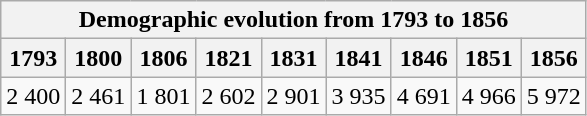<table class="wikitable">
<tr>
<th colspan="9">Demographic evolution from 1793 to 1856</th>
</tr>
<tr>
<th>1793</th>
<th>1800</th>
<th>1806</th>
<th>1821</th>
<th>1831</th>
<th>1841</th>
<th>1846</th>
<th>1851</th>
<th>1856</th>
</tr>
<tr>
<td>2 400</td>
<td>2 461</td>
<td>1 801</td>
<td>2 602</td>
<td>2 901</td>
<td>3 935</td>
<td>4 691</td>
<td>4 966</td>
<td>5 972</td>
</tr>
</table>
